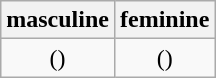<table class="wikitable" style="text-align:center;">
<tr>
<th>masculine</th>
<th>feminine</th>
</tr>
<tr>
<td> ()</td>
<td> ()</td>
</tr>
</table>
